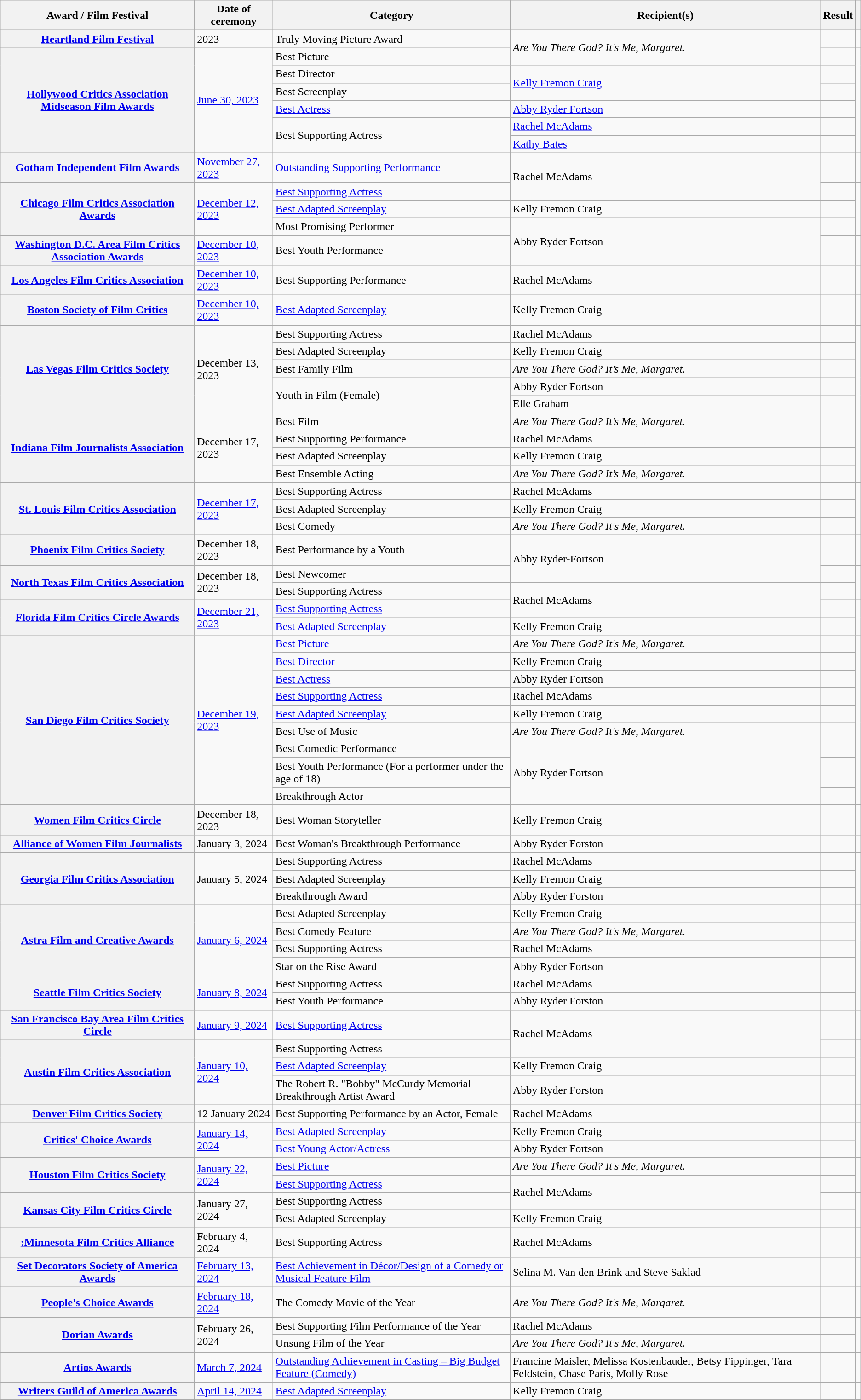<table class="wikitable sortable plainrowheaders">
<tr>
<th scope="col">Award / Film Festival</th>
<th scope="col">Date of ceremony</th>
<th scope="col">Category</th>
<th scope="col">Recipient(s)</th>
<th scope="col">Result</th>
<th scope="col" class="unsortable"></th>
</tr>
<tr>
<th scope="row"><a href='#'>Heartland Film Festival</a></th>
<td>2023</td>
<td>Truly Moving Picture Award</td>
<td rowspan="2"><em>Are You There God? It's Me, Margaret.</em></td>
<td></td>
<td></td>
</tr>
<tr>
<th rowspan="6" scope="row"><a href='#'>Hollywood Critics Association Midseason Film Awards</a></th>
<td rowspan="6"><a href='#'>June 30, 2023</a></td>
<td>Best Picture</td>
<td></td>
<td rowspan="6"></td>
</tr>
<tr>
<td>Best Director</td>
<td rowspan="2"><a href='#'>Kelly Fremon Craig</a></td>
<td></td>
</tr>
<tr>
<td>Best Screenplay</td>
<td></td>
</tr>
<tr>
<td><a href='#'>Best Actress</a></td>
<td><a href='#'>Abby Ryder Fortson</a></td>
<td></td>
</tr>
<tr>
<td rowspan="2">Best Supporting Actress</td>
<td><a href='#'>Rachel McAdams</a></td>
<td></td>
</tr>
<tr>
<td><a href='#'>Kathy Bates</a></td>
<td></td>
</tr>
<tr>
<th scope="row"><a href='#'>Gotham Independent Film Awards</a></th>
<td><a href='#'>November 27, 2023</a></td>
<td><a href='#'>Outstanding Supporting Performance</a></td>
<td rowspan="2">Rachel McAdams</td>
<td></td>
<td></td>
</tr>
<tr>
<th rowspan="3" scope="row"><a href='#'>Chicago Film Critics Association Awards</a></th>
<td rowspan="3"><a href='#'>December 12, 2023</a></td>
<td><a href='#'>Best Supporting Actress</a></td>
<td></td>
<td rowspan="3"></td>
</tr>
<tr>
<td><a href='#'>Best Adapted Screenplay</a></td>
<td>Kelly Fremon Craig</td>
<td></td>
</tr>
<tr>
<td>Most Promising Performer</td>
<td rowspan="2">Abby Ryder Fortson</td>
<td></td>
</tr>
<tr>
<th scope="row"><a href='#'>Washington D.C. Area Film Critics Association Awards</a></th>
<td><a href='#'>December 10, 2023</a></td>
<td>Best Youth Performance</td>
<td></td>
<td></td>
</tr>
<tr>
<th scope="row"><a href='#'>Los Angeles Film Critics Association</a></th>
<td><a href='#'>December 10, 2023</a></td>
<td>Best Supporting Performance</td>
<td>Rachel McAdams</td>
<td></td>
<td></td>
</tr>
<tr>
<th scope="row"><a href='#'>Boston Society of Film Critics</a></th>
<td><a href='#'>December 10, 2023</a></td>
<td><a href='#'>Best Adapted Screenplay</a></td>
<td>Kelly Fremon Craig</td>
<td></td>
<td></td>
</tr>
<tr>
<th rowspan="5" scope="row"><a href='#'>Las Vegas Film Critics Society</a></th>
<td rowspan="5">December 13, 2023</td>
<td>Best Supporting Actress</td>
<td>Rachel McAdams</td>
<td></td>
<td rowspan="5" align="center"></td>
</tr>
<tr>
<td>Best Adapted Screenplay</td>
<td>Kelly Fremon Craig</td>
<td></td>
</tr>
<tr>
<td>Best Family Film</td>
<td><em>Are You There God? It’s Me, Margaret.</em></td>
<td></td>
</tr>
<tr>
<td rowspan="2">Youth in Film (Female)</td>
<td>Abby Ryder Fortson</td>
<td></td>
</tr>
<tr>
<td>Elle Graham</td>
<td></td>
</tr>
<tr>
<th rowspan="4" scope="row"><a href='#'>Indiana Film Journalists Association</a></th>
<td rowspan="4">December 17, 2023</td>
<td>Best Film</td>
<td><em>Are You There God? It’s Me, Margaret.</em></td>
<td></td>
<td rowspan="4" align="center"><br></td>
</tr>
<tr>
<td>Best Supporting Performance</td>
<td>Rachel McAdams</td>
<td></td>
</tr>
<tr>
<td>Best Adapted Screenplay</td>
<td>Kelly Fremon Craig</td>
<td></td>
</tr>
<tr>
<td>Best Ensemble Acting</td>
<td><em>Are You There God? It’s Me, Margaret.</em></td>
<td></td>
</tr>
<tr>
<th rowspan="3" scope="row"><a href='#'>St. Louis Film Critics Association</a></th>
<td rowspan="3"><a href='#'>December 17, 2023</a></td>
<td>Best Supporting Actress</td>
<td>Rachel McAdams</td>
<td></td>
<td rowspan="3"></td>
</tr>
<tr>
<td>Best Adapted Screenplay</td>
<td>Kelly Fremon Craig</td>
<td></td>
</tr>
<tr>
<td>Best Comedy</td>
<td><em>Are You There God? It's Me, Margaret.</em></td>
<td></td>
</tr>
<tr>
<th scope="row"><a href='#'>Phoenix Film Critics Society</a></th>
<td>December 18, 2023</td>
<td>Best Performance by a Youth</td>
<td rowspan="2">Abby Ryder-Fortson</td>
<td></td>
<td rowspan="1" align="center"></td>
</tr>
<tr>
<th rowspan="2" scope="row"><a href='#'>North Texas Film Critics Association</a></th>
<td rowspan="2">December 18, 2023</td>
<td>Best Newcomer</td>
<td></td>
<td rowspan="2" align="center"></td>
</tr>
<tr>
<td>Best Supporting Actress</td>
<td rowspan="2">Rachel McAdams</td>
<td></td>
</tr>
<tr>
<th scope="row" rowspan="2"><a href='#'>Florida Film Critics Circle Awards</a></th>
<td rowspan="2"><a href='#'>December 21, 2023</a></td>
<td><a href='#'>Best Supporting Actress</a></td>
<td></td>
<td rowspan="2" align="center"></td>
</tr>
<tr>
<td><a href='#'>Best Adapted Screenplay</a></td>
<td>Kelly Fremon Craig</td>
<td></td>
</tr>
<tr>
<th rowspan="9" scope="row"><a href='#'>San Diego Film Critics Society</a></th>
<td rowspan="9"><a href='#'>December 19, 2023</a></td>
<td><a href='#'>Best Picture</a></td>
<td><em>Are You There God? It's Me, Margaret.</em></td>
<td></td>
<td rowspan="9"></td>
</tr>
<tr>
<td><a href='#'>Best Director</a></td>
<td>Kelly Fremon Craig</td>
<td></td>
</tr>
<tr>
<td><a href='#'>Best Actress</a></td>
<td>Abby Ryder Fortson</td>
<td></td>
</tr>
<tr>
<td><a href='#'>Best Supporting Actress</a></td>
<td>Rachel McAdams</td>
<td></td>
</tr>
<tr>
<td><a href='#'>Best Adapted Screenplay</a></td>
<td>Kelly Fremon Craig</td>
<td></td>
</tr>
<tr>
<td>Best Use of Music</td>
<td><em>Are You There God? It's Me, Margaret.</em></td>
<td></td>
</tr>
<tr>
<td>Best Comedic Performance</td>
<td rowspan="3">Abby Ryder Fortson</td>
<td></td>
</tr>
<tr>
<td>Best Youth Performance (For a performer under the age of 18)</td>
<td></td>
</tr>
<tr>
<td>Breakthrough Actor</td>
<td></td>
</tr>
<tr>
<th scope="row"><a href='#'>Women Film Critics Circle</a></th>
<td>December 18, 2023</td>
<td>Best Woman Storyteller</td>
<td>Kelly Fremon Craig</td>
<td></td>
<td></td>
</tr>
<tr>
<th scope="row"><a href='#'>Alliance of Women Film Journalists</a></th>
<td>January 3, 2024</td>
<td>Best Woman's Breakthrough Performance</td>
<td>Abby Ryder Forston</td>
<td></td>
<td align="center"></td>
</tr>
<tr>
<th rowspan="3" scope="row"><a href='#'>Georgia Film Critics Association</a></th>
<td rowspan="3">January 5, 2024</td>
<td>Best Supporting Actress</td>
<td>Rachel McAdams</td>
<td></td>
<td rowspan="3"></td>
</tr>
<tr>
<td>Best Adapted Screenplay</td>
<td>Kelly Fremon Craig</td>
<td></td>
</tr>
<tr>
<td>Breakthrough Award</td>
<td>Abby Ryder Forston</td>
<td></td>
</tr>
<tr>
<th rowspan="4" scope="row"><a href='#'>Astra Film and Creative Awards</a></th>
<td rowspan="4"><a href='#'>January 6, 2024</a></td>
<td>Best Adapted Screenplay</td>
<td>Kelly Fremon Craig</td>
<td></td>
<td rowspan="4"></td>
</tr>
<tr>
<td>Best Comedy Feature</td>
<td><em>Are You There God? It's Me, Margaret.</em></td>
<td></td>
</tr>
<tr>
<td>Best Supporting Actress</td>
<td>Rachel McAdams</td>
<td></td>
</tr>
<tr>
<td>Star on the Rise Award</td>
<td>Abby Ryder Fortson</td>
<td></td>
</tr>
<tr>
<th rowspan="2" scope="row"><a href='#'>Seattle Film Critics Society</a></th>
<td rowspan="2"><a href='#'>January 8, 2024</a></td>
<td>Best Supporting Actress</td>
<td>Rachel McAdams</td>
<td></td>
<td rowspan="2"></td>
</tr>
<tr>
<td>Best Youth Performance</td>
<td>Abby Ryder Forston</td>
<td></td>
</tr>
<tr>
<th scope="row"><a href='#'>San Francisco Bay Area Film Critics Circle</a></th>
<td><a href='#'>January 9, 2024</a></td>
<td><a href='#'>Best Supporting Actress</a></td>
<td rowspan="2">Rachel McAdams</td>
<td></td>
<td></td>
</tr>
<tr>
<th rowspan="3" scope="row"><a href='#'>Austin Film Critics Association</a></th>
<td rowspan="3"><a href='#'>January 10, 2024</a></td>
<td>Best Supporting Actress</td>
<td></td>
<td rowspan="3"></td>
</tr>
<tr>
<td><a href='#'>Best Adapted Screenplay</a></td>
<td>Kelly Fremon Craig</td>
<td></td>
</tr>
<tr>
<td>The Robert R. "Bobby" McCurdy Memorial Breakthrough Artist Award</td>
<td>Abby Ryder Forston</td>
<td></td>
</tr>
<tr>
<th scope="row"><a href='#'>Denver Film Critics Society</a></th>
<td>12 January 2024</td>
<td>Best Supporting Performance by an Actor, Female</td>
<td>Rachel McAdams</td>
<td></td>
<td align="center"></td>
</tr>
<tr>
<th rowspan="2" scope="row"><a href='#'>Critics' Choice Awards</a></th>
<td rowspan="2"><a href='#'>January 14, 2024</a></td>
<td><a href='#'>Best Adapted Screenplay</a></td>
<td>Kelly Fremon Craig</td>
<td></td>
<td rowspan="2"></td>
</tr>
<tr>
<td><a href='#'>Best Young Actor/Actress</a></td>
<td>Abby Ryder Fortson</td>
<td></td>
</tr>
<tr>
<th rowspan="2" scope="row"><a href='#'>Houston Film Critics Society</a></th>
<td rowspan="2"><a href='#'>January 22, 2024</a></td>
<td><a href='#'>Best Picture</a></td>
<td><em>Are You There God? It's Me, Margaret.</em></td>
<td></td>
<td rowspan="2" align="center"><br></td>
</tr>
<tr>
<td><a href='#'>Best Supporting Actress</a></td>
<td rowspan="2">Rachel McAdams</td>
<td></td>
</tr>
<tr>
<th rowspan="2" scope="row"><a href='#'>Kansas City Film Critics Circle</a></th>
<td rowspan="2">January 27, 2024</td>
<td>Best Supporting Actress</td>
<td></td>
<td rowspan="2" align="center"></td>
</tr>
<tr>
<td>Best Adapted Screenplay</td>
<td>Kelly Fremon Craig</td>
<td></td>
</tr>
<tr>
<th scope="row"><a href='#'>:Minnesota Film Critics Alliance</a></th>
<td>February 4, 2024</td>
<td>Best Supporting Actress</td>
<td>Rachel McAdams</td>
<td></td>
<td></td>
</tr>
<tr>
<th scope="row"><a href='#'>Set Decorators Society of America Awards</a></th>
<td><a href='#'>February 13, 2024</a></td>
<td><a href='#'>Best Achievement in Décor/Design of a Comedy or Musical Feature Film</a></td>
<td>Selina M. Van den Brink and Steve Saklad</td>
<td></td>
<td align="center"></td>
</tr>
<tr>
<th scope="row"><a href='#'>People's Choice Awards</a></th>
<td><a href='#'>February 18, 2024</a></td>
<td>The Comedy Movie of the Year</td>
<td><em>Are You There God? It's Me, Margaret.</em></td>
<td></td>
<td align="center"></td>
</tr>
<tr>
<th rowspan="2" scope="row"><a href='#'>Dorian Awards</a></th>
<td rowspan="2">February 26, 2024</td>
<td>Best Supporting Film Performance of the Year</td>
<td>Rachel McAdams</td>
<td></td>
<td rowspan="2" align="center"></td>
</tr>
<tr>
<td>Unsung Film of the Year</td>
<td><em>Are You There God? It's Me, Margaret.</em></td>
<td></td>
</tr>
<tr>
<th scope="row"><a href='#'>Artios Awards</a></th>
<td><a href='#'>March 7, 2024</a></td>
<td><a href='#'>Outstanding Achievement in Casting – Big Budget Feature (Comedy)</a></td>
<td>Francine Maisler, Melissa Kostenbauder, Betsy Fippinger, Tara Feldstein, Chase Paris, Molly Rose</td>
<td></td>
<td align="center"></td>
</tr>
<tr>
<th scope="row"><a href='#'>Writers Guild of America Awards</a></th>
<td><a href='#'>April 14, 2024</a></td>
<td><a href='#'>Best Adapted Screenplay</a></td>
<td>Kelly Fremon Craig</td>
<td></td>
<td align="center"></td>
</tr>
</table>
